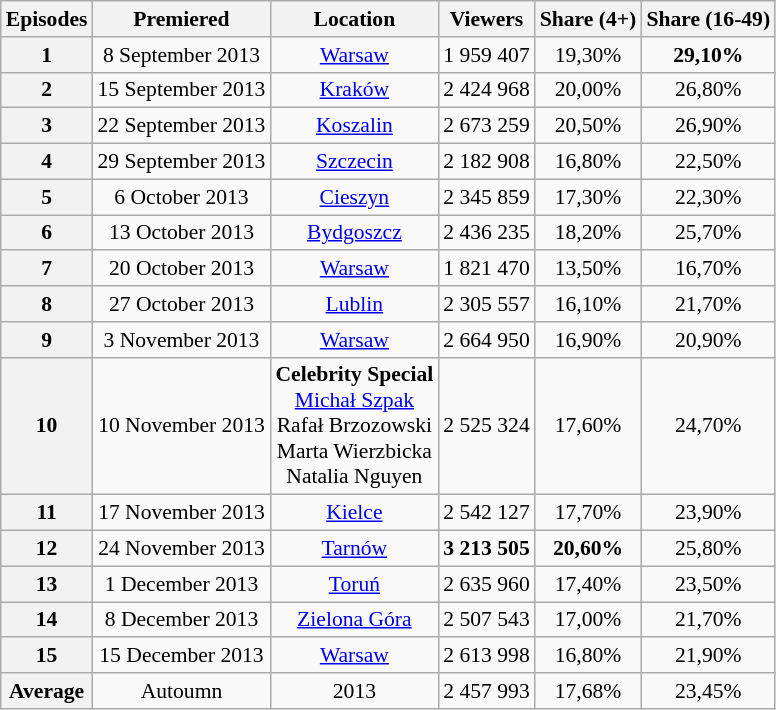<table class="wikitable" style="font-size:90%; text-align:center">
<tr>
<th>Episodes</th>
<th>Premiered</th>
<th>Location</th>
<th>Viewers</th>
<th>Share (4+)</th>
<th>Share (16-49)</th>
</tr>
<tr>
<th>1</th>
<td>8 September 2013</td>
<td><a href='#'>Warsaw</a></td>
<td>1 959 407</td>
<td>19,30%</td>
<td><strong>29,10%</strong></td>
</tr>
<tr>
<th>2</th>
<td>15 September 2013</td>
<td><a href='#'>Kraków</a></td>
<td>2 424 968</td>
<td>20,00%</td>
<td>26,80%</td>
</tr>
<tr>
<th>3</th>
<td>22 September 2013</td>
<td><a href='#'>Koszalin</a></td>
<td>2 673 259</td>
<td>20,50%</td>
<td>26,90%</td>
</tr>
<tr>
<th>4</th>
<td>29 September 2013</td>
<td><a href='#'>Szczecin</a></td>
<td>2 182 908</td>
<td>16,80%</td>
<td>22,50%</td>
</tr>
<tr>
<th>5</th>
<td>6 October 2013</td>
<td><a href='#'>Cieszyn</a></td>
<td>2 345 859</td>
<td>17,30%</td>
<td>22,30%</td>
</tr>
<tr>
<th>6</th>
<td>13 October 2013</td>
<td><a href='#'>Bydgoszcz</a></td>
<td>2 436 235</td>
<td>18,20%</td>
<td>25,70%</td>
</tr>
<tr>
<th>7</th>
<td>20 October 2013</td>
<td><a href='#'>Warsaw</a></td>
<td>1 821 470</td>
<td>13,50%</td>
<td>16,70%</td>
</tr>
<tr>
<th>8</th>
<td>27 October 2013</td>
<td><a href='#'>Lublin</a></td>
<td>2 305 557</td>
<td>16,10%</td>
<td>21,70%</td>
</tr>
<tr>
<th>9</th>
<td>3 November 2013</td>
<td><a href='#'>Warsaw</a></td>
<td>2 664 950</td>
<td>16,90%</td>
<td>20,90%</td>
</tr>
<tr>
<th>10</th>
<td>10 November 2013</td>
<td><strong>Celebrity Special</strong> <br> <a href='#'>Michał Szpak</a> <br> Rafał Brzozowski <br> Marta Wierzbicka <br> Natalia Nguyen</td>
<td>2 525 324</td>
<td>17,60%</td>
<td>24,70%</td>
</tr>
<tr>
<th>11</th>
<td>17 November 2013</td>
<td><a href='#'>Kielce</a></td>
<td>2 542 127</td>
<td>17,70%</td>
<td>23,90%</td>
</tr>
<tr>
<th>12</th>
<td>24 November 2013</td>
<td><a href='#'>Tarnów</a></td>
<td><strong>3 213 505</strong></td>
<td><strong>20,60%</strong></td>
<td>25,80%</td>
</tr>
<tr>
<th>13</th>
<td>1 December 2013</td>
<td><a href='#'>Toruń</a></td>
<td>2 635 960</td>
<td>17,40%</td>
<td>23,50%</td>
</tr>
<tr>
<th>14</th>
<td>8 December 2013</td>
<td><a href='#'>Zielona Góra</a></td>
<td>2 507 543</td>
<td>17,00%</td>
<td>21,70%</td>
</tr>
<tr>
<th>15</th>
<td>15 December 2013</td>
<td><a href='#'>Warsaw</a></td>
<td>2 613 998</td>
<td>16,80%</td>
<td>21,90%</td>
</tr>
<tr>
<th>Average</th>
<td>Autoumn</td>
<td>2013</td>
<td>2 457 993</td>
<td>17,68%</td>
<td>23,45%</td>
</tr>
</table>
